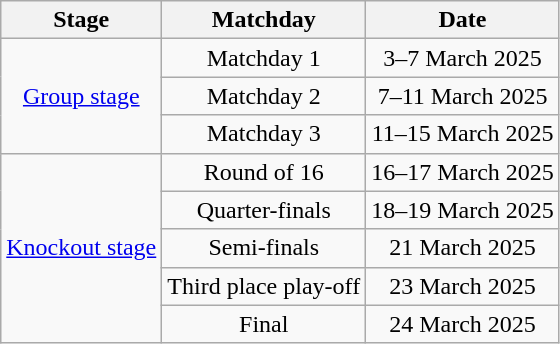<table class="wikitable" style="text-align:center">
<tr>
<th>Stage</th>
<th>Matchday</th>
<th>Date</th>
</tr>
<tr>
<td rowspan="3"><a href='#'>Group stage</a></td>
<td>Matchday 1</td>
<td>3–7 March 2025</td>
</tr>
<tr>
<td>Matchday 2</td>
<td>7–11 March 2025</td>
</tr>
<tr>
<td>Matchday 3</td>
<td>11–15 March 2025</td>
</tr>
<tr>
<td rowspan="5"><a href='#'>Knockout stage</a></td>
<td>Round of 16</td>
<td>16–17 March 2025</td>
</tr>
<tr>
<td>Quarter-finals</td>
<td>18–19 March 2025</td>
</tr>
<tr>
<td>Semi-finals</td>
<td>21 March 2025</td>
</tr>
<tr>
<td>Third place play-off</td>
<td>23 March 2025</td>
</tr>
<tr>
<td>Final</td>
<td>24 March 2025</td>
</tr>
</table>
